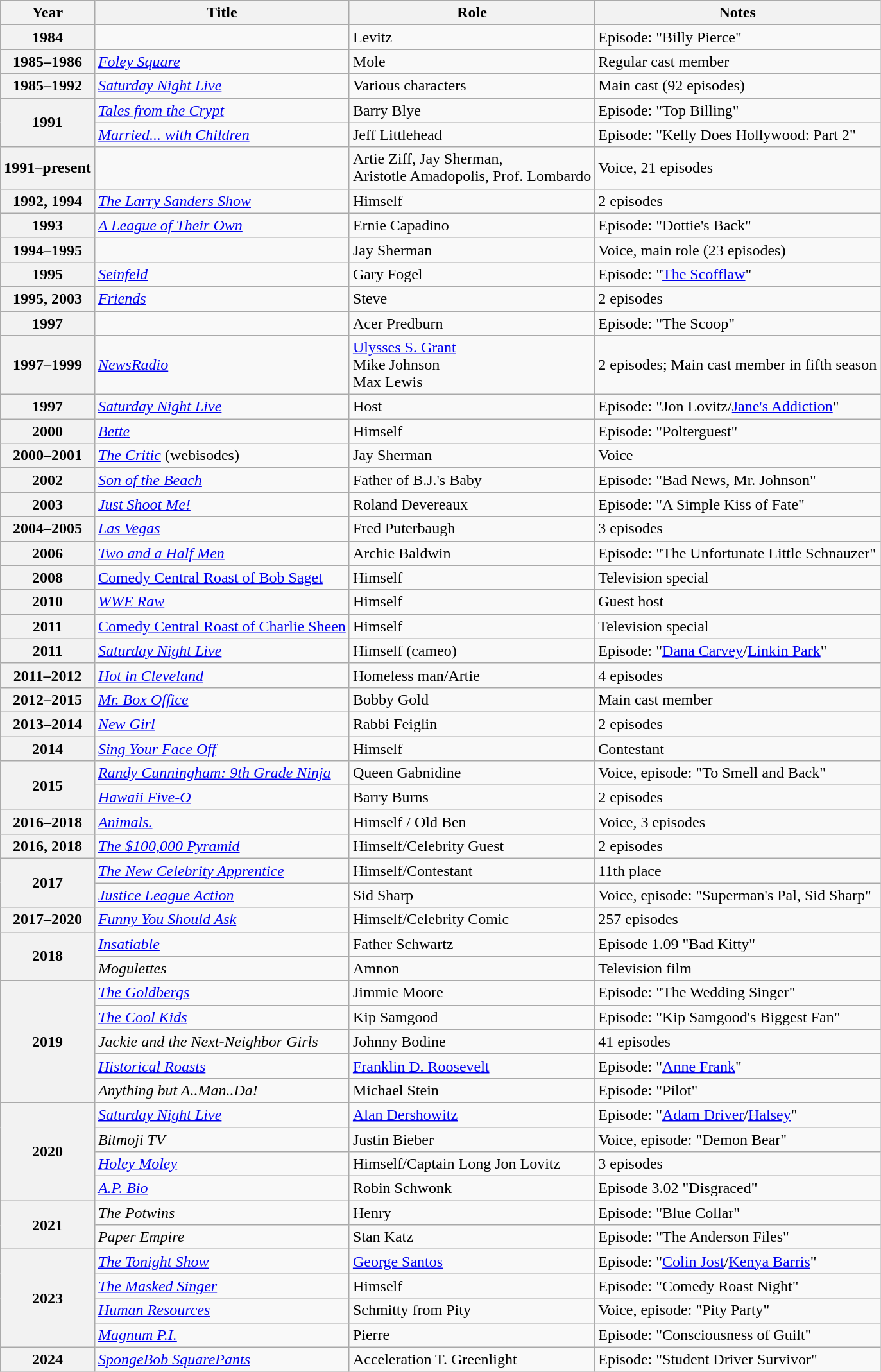<table class="wikitable plainrowheaders sortable">
<tr>
<th scope="col">Year</th>
<th scope="col">Title</th>
<th scope="col">Role</th>
<th scope="col" class="unsortable">Notes</th>
</tr>
<tr>
<th scope="row">1984</th>
<td><em></em></td>
<td>Levitz</td>
<td>Episode: "Billy Pierce"</td>
</tr>
<tr>
<th scope="row">1985–1986</th>
<td><em><a href='#'>Foley Square</a></em></td>
<td>Mole</td>
<td>Regular cast member</td>
</tr>
<tr>
<th scope="row">1985–1992</th>
<td><em><a href='#'>Saturday Night Live</a></em></td>
<td>Various characters</td>
<td>Main cast (92 episodes)</td>
</tr>
<tr>
<th rowspan="2" scope="row">1991</th>
<td><em><a href='#'>Tales from the Crypt</a></em></td>
<td>Barry Blye</td>
<td>Episode: "Top Billing"</td>
</tr>
<tr>
<td><em><a href='#'>Married... with Children</a></em></td>
<td>Jeff Littlehead</td>
<td>Episode: "Kelly Does Hollywood: Part 2"</td>
</tr>
<tr>
<th scope="row">1991–present</th>
<td><em></em></td>
<td>Artie Ziff, Jay Sherman, <br> Aristotle Amadopolis, Prof. Lombardo</td>
<td>Voice, 21 episodes</td>
</tr>
<tr>
<th scope="row">1992, 1994</th>
<td><em><a href='#'>The Larry Sanders Show</a></em></td>
<td>Himself</td>
<td>2 episodes</td>
</tr>
<tr>
<th scope="row">1993</th>
<td><em><a href='#'>A League of Their Own</a></em></td>
<td>Ernie Capadino</td>
<td>Episode: "Dottie's Back"</td>
</tr>
<tr>
<th scope="row">1994–1995</th>
<td><em></em></td>
<td>Jay Sherman</td>
<td>Voice, main role (23 episodes)</td>
</tr>
<tr>
<th scope="row">1995</th>
<td><em><a href='#'>Seinfeld</a></em></td>
<td>Gary Fogel</td>
<td>Episode: "<a href='#'>The Scofflaw</a>"</td>
</tr>
<tr>
<th scope="row">1995, 2003</th>
<td><em><a href='#'>Friends</a></em></td>
<td>Steve</td>
<td>2 episodes</td>
</tr>
<tr>
<th scope="row">1997</th>
<td><em></em></td>
<td>Acer Predburn</td>
<td>Episode: "The Scoop"</td>
</tr>
<tr>
<th scope="row">1997–1999</th>
<td><em><a href='#'>NewsRadio</a></em></td>
<td><a href='#'>Ulysses S. Grant</a><br>Mike Johnson<br>Max Lewis</td>
<td>2 episodes; Main cast member in fifth season</td>
</tr>
<tr>
<th scope="row">1997</th>
<td><em><a href='#'>Saturday Night Live</a></em></td>
<td>Host</td>
<td>Episode: "Jon Lovitz/<a href='#'>Jane's Addiction</a>"</td>
</tr>
<tr>
<th scope="row">2000</th>
<td><em><a href='#'>Bette</a></em></td>
<td>Himself</td>
<td>Episode: "Polterguest"</td>
</tr>
<tr>
<th scope="row">2000–2001</th>
<td><em><a href='#'>The Critic</a></em> (webisodes)</td>
<td>Jay Sherman</td>
<td>Voice</td>
</tr>
<tr>
<th scope="row">2002</th>
<td><em><a href='#'>Son of the Beach</a></em></td>
<td>Father of B.J.'s Baby</td>
<td>Episode: "Bad News, Mr. Johnson"</td>
</tr>
<tr>
<th scope="row">2003</th>
<td><em><a href='#'>Just Shoot Me!</a></em></td>
<td>Roland Devereaux</td>
<td>Episode: "A Simple Kiss of Fate"</td>
</tr>
<tr>
<th scope="row">2004–2005</th>
<td><em><a href='#'>Las Vegas</a></em></td>
<td>Fred Puterbaugh</td>
<td>3 episodes</td>
</tr>
<tr>
<th scope="row">2006</th>
<td><em><a href='#'>Two and a Half Men</a></em></td>
<td>Archie Baldwin</td>
<td>Episode: "The Unfortunate Little Schnauzer"</td>
</tr>
<tr>
<th scope="row">2008</th>
<td><a href='#'>Comedy Central Roast of Bob Saget</a></td>
<td>Himself</td>
<td>Television special</td>
</tr>
<tr>
<th scope="row">2010</th>
<td><em><a href='#'>WWE Raw</a></em></td>
<td>Himself</td>
<td>Guest host</td>
</tr>
<tr>
<th scope="row">2011</th>
<td><a href='#'>Comedy Central Roast of Charlie Sheen</a></td>
<td>Himself</td>
<td>Television special</td>
</tr>
<tr>
<th scope="row">2011</th>
<td><em><a href='#'>Saturday Night Live</a></em></td>
<td>Himself (cameo)</td>
<td>Episode: "<a href='#'>Dana Carvey</a>/<a href='#'>Linkin Park</a>"</td>
</tr>
<tr>
<th scope="row">2011–2012</th>
<td><em><a href='#'>Hot in Cleveland</a></em></td>
<td>Homeless man/Artie</td>
<td>4 episodes</td>
</tr>
<tr>
<th scope="row">2012–2015</th>
<td><em><a href='#'>Mr. Box Office</a></em></td>
<td>Bobby Gold</td>
<td>Main cast member</td>
</tr>
<tr>
<th scope="row">2013–2014</th>
<td><em><a href='#'>New Girl</a></em></td>
<td>Rabbi Feiglin</td>
<td>2 episodes</td>
</tr>
<tr>
<th scope="row">2014</th>
<td><em><a href='#'>Sing Your Face Off</a></em></td>
<td>Himself</td>
<td>Contestant</td>
</tr>
<tr>
<th rowspan="2" scope="row">2015</th>
<td><em><a href='#'>Randy Cunningham: 9th Grade Ninja</a></em></td>
<td>Queen Gabnidine</td>
<td>Voice, episode: "To Smell and Back"</td>
</tr>
<tr>
<td><em><a href='#'>Hawaii Five-O</a></em></td>
<td>Barry Burns</td>
<td>2 episodes</td>
</tr>
<tr>
<th scope="row">2016–2018</th>
<td><em><a href='#'>Animals.</a></em></td>
<td>Himself / Old Ben</td>
<td>Voice, 3 episodes</td>
</tr>
<tr>
<th scope="row">2016, 2018</th>
<td><em><a href='#'>The $100,000 Pyramid</a></em></td>
<td>Himself/Celebrity Guest</td>
<td>2 episodes</td>
</tr>
<tr>
<th rowspan="2" scope="row">2017</th>
<td><em><a href='#'>The New Celebrity Apprentice</a></em></td>
<td>Himself/Contestant</td>
<td>11th place</td>
</tr>
<tr>
<td><em><a href='#'>Justice League Action</a></em></td>
<td>Sid Sharp</td>
<td>Voice, episode: "Superman's Pal, Sid Sharp"</td>
</tr>
<tr>
<th scope="row">2017–2020</th>
<td><em><a href='#'>Funny You Should Ask</a></em></td>
<td>Himself/Celebrity Comic</td>
<td>257 episodes</td>
</tr>
<tr>
<th rowspan="2" scope="row">2018</th>
<td><em><a href='#'>Insatiable</a></em></td>
<td>Father Schwartz</td>
<td>Episode 1.09 "Bad Kitty"</td>
</tr>
<tr>
<td><em>Mogulettes</em></td>
<td>Amnon</td>
<td>Television film</td>
</tr>
<tr>
<th rowspan="5" scope="row">2019</th>
<td><em><a href='#'>The Goldbergs</a></em></td>
<td>Jimmie Moore</td>
<td>Episode: "The Wedding Singer"</td>
</tr>
<tr>
<td><em><a href='#'>The Cool Kids</a></em></td>
<td>Kip Samgood</td>
<td>Episode: "Kip Samgood's Biggest Fan"</td>
</tr>
<tr>
<td><em>Jackie and the Next-Neighbor Girls</em></td>
<td>Johnny Bodine</td>
<td>41 episodes</td>
</tr>
<tr>
<td><em><a href='#'>Historical Roasts</a></em></td>
<td><a href='#'>Franklin D. Roosevelt</a></td>
<td>Episode: "<a href='#'>Anne Frank</a>"</td>
</tr>
<tr>
<td><em>Anything but A..Man..Da!</em></td>
<td>Michael Stein</td>
<td>Episode: "Pilot"</td>
</tr>
<tr>
<th rowspan="4" scope="row">2020</th>
<td><em><a href='#'>Saturday Night Live</a></em></td>
<td><a href='#'>Alan Dershowitz</a></td>
<td>Episode: "<a href='#'>Adam Driver</a>/<a href='#'>Halsey</a>"</td>
</tr>
<tr>
<td><em>Bitmoji TV</em></td>
<td>Justin Bieber</td>
<td>Voice, episode: "Demon Bear"</td>
</tr>
<tr>
<td><em><a href='#'>Holey Moley</a></em></td>
<td>Himself/Captain Long Jon Lovitz</td>
<td>3 episodes</td>
</tr>
<tr>
<td><em><a href='#'>A.P. Bio</a></em></td>
<td>Robin Schwonk</td>
<td>Episode 3.02 "Disgraced"</td>
</tr>
<tr>
<th rowspan="2" scope="row">2021</th>
<td><em>The Potwins</em></td>
<td>Henry</td>
<td>Episode: "Blue Collar"</td>
</tr>
<tr>
<td><em>Paper Empire</em></td>
<td>Stan Katz</td>
<td>Episode: "The Anderson Files"</td>
</tr>
<tr>
<th rowspan="4" scope="row">2023</th>
<td><em><a href='#'>The Tonight Show</a></em></td>
<td><a href='#'>George Santos</a></td>
<td>Episode: "<a href='#'>Colin Jost</a>/<a href='#'>Kenya Barris</a>"</td>
</tr>
<tr>
<td><em><a href='#'>The Masked Singer</a></em></td>
<td>Himself</td>
<td>Episode: "Comedy Roast Night"</td>
</tr>
<tr>
<td><em><a href='#'>Human Resources</a></em></td>
<td>Schmitty from Pity</td>
<td>Voice, episode: "Pity Party"</td>
</tr>
<tr>
<td><em><a href='#'>Magnum P.I.</a></em></td>
<td>Pierre</td>
<td>Episode: "Consciousness of Guilt"</td>
</tr>
<tr>
<th rowspan="4" scope="row">2024</th>
<td><em><a href='#'>SpongeBob SquarePants</a></em></td>
<td>Acceleration T. Greenlight</td>
<td>Episode: "Student Driver Survivor"</td>
</tr>
</table>
